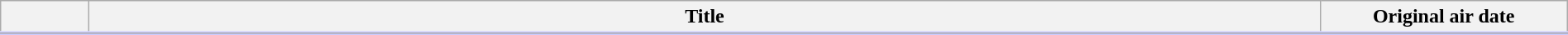<table class="plainrowheaders wikitable" style="width:100%; margin:auto; background:#FFF;">
<tr style="border-bottom: 3px solid #CCF;">
<th style="width:4em;"></th>
<th>Title</th>
<th style="width:12em;">Original air date</th>
</tr>
<tr>
</tr>
</table>
